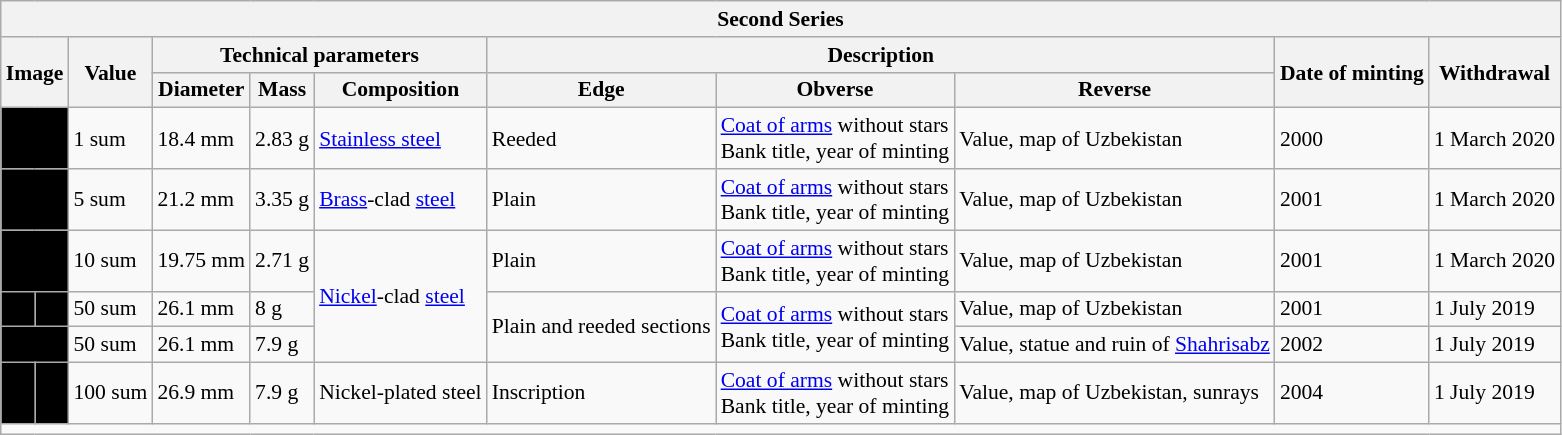<table class="wikitable" style="font-size: 90%">
<tr>
<th colspan="12">Second Series</th>
</tr>
<tr>
<th colspan="2" rowspan="2">Image</th>
<th rowspan="2">Value</th>
<th colspan="3">Technical parameters</th>
<th colspan="3">Description</th>
<th rowspan="2">Date of minting</th>
<th rowspan="2">Withdrawal</th>
</tr>
<tr>
<th>Diameter</th>
<th>Mass</th>
<th>Composition</th>
<th>Edge</th>
<th>Obverse</th>
<th>Reverse</th>
</tr>
<tr>
<td colspan="2" align="center" bgcolor="#000000"></td>
<td>1 sum</td>
<td>18.4 mm</td>
<td>2.83 g</td>
<td><a href='#'>Stainless steel</a></td>
<td>Reeded</td>
<td><a href='#'>Coat of arms</a> without stars<br>Bank title, year of minting</td>
<td>Value, map of Uzbekistan</td>
<td>2000</td>
<td>1 March 2020</td>
</tr>
<tr>
<td colspan="2" align="center" bgcolor="#000000"></td>
<td>5 sum</td>
<td>21.2 mm</td>
<td>3.35 g</td>
<td><a href='#'>Brass</a>-clad <a href='#'>steel</a></td>
<td>Plain</td>
<td><a href='#'>Coat of arms</a> without stars<br>Bank title, year of minting</td>
<td>Value, map of Uzbekistan</td>
<td>2001</td>
<td>1 March 2020</td>
</tr>
<tr>
<td colspan="2" align="center" bgcolor="#000000"></td>
<td>10 sum</td>
<td>19.75 mm</td>
<td>2.71 g</td>
<td rowspan="3"><a href='#'>Nickel</a>-clad <a href='#'>steel</a></td>
<td>Plain</td>
<td><a href='#'>Coat of arms</a> without stars<br>Bank title, year of minting</td>
<td>Value, map of Uzbekistan</td>
<td>2001</td>
<td>1 March 2020</td>
</tr>
<tr>
<td align="center" bgcolor="#000000"></td>
<td align="center" bgcolor="#000000"></td>
<td>50 sum</td>
<td>26.1 mm</td>
<td>8 g</td>
<td rowspan="2">Plain and reeded sections</td>
<td rowspan="2"><a href='#'>Coat of arms</a> without stars<br>Bank title, year of minting</td>
<td>Value, map of Uzbekistan</td>
<td>2001</td>
<td>1 July 2019</td>
</tr>
<tr>
<td colspan="2" align="center" bgcolor="#000000"></td>
<td>50 sum</td>
<td>26.1 mm</td>
<td>7.9 g</td>
<td>Value, statue and ruin of <a href='#'>Shahrisabz</a></td>
<td>2002</td>
<td>1 July 2019</td>
</tr>
<tr>
<td align="center" bgcolor="#000000"></td>
<td align="center" bgcolor="#000000"></td>
<td>100 sum</td>
<td>26.9 mm</td>
<td>7.9 g</td>
<td>Nickel-plated steel</td>
<td>Inscription</td>
<td><a href='#'>Coat of arms</a> without stars<br>Bank title, year of minting</td>
<td>Value, map of Uzbekistan, sunrays</td>
<td>2004</td>
<td>1 July 2019</td>
</tr>
<tr>
<td colspan="11"></td>
</tr>
</table>
